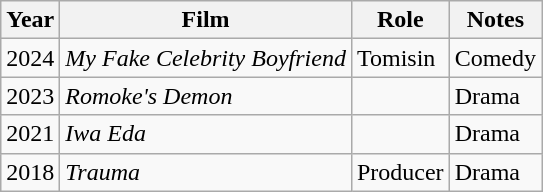<table class="wikitable">
<tr>
<th>Year</th>
<th>Film</th>
<th>Role</th>
<th>Notes</th>
</tr>
<tr>
<td>2024</td>
<td><em>My Fake Celebrity Boyfriend</em></td>
<td>Tomisin</td>
<td>Comedy</td>
</tr>
<tr>
<td>2023</td>
<td><em>Romoke's Demon</em></td>
<td></td>
<td>Drama</td>
</tr>
<tr>
<td rowspan="1">2021</td>
<td><em>Iwa Eda</em></td>
<td></td>
<td>Drama</td>
</tr>
<tr>
<td>2018</td>
<td><em>Trauma</em></td>
<td>Producer</td>
<td>Drama</td>
</tr>
</table>
